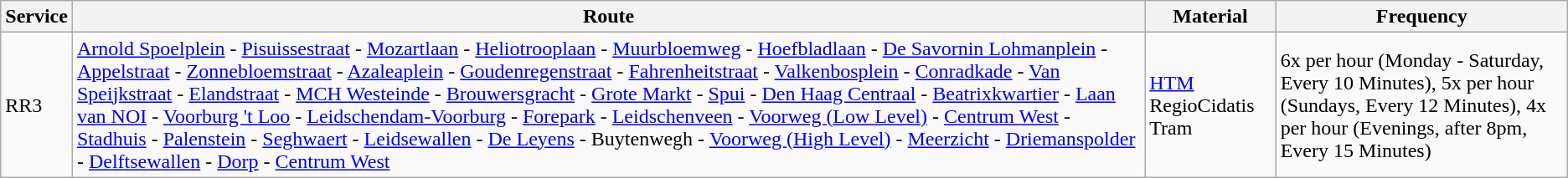<table class="wikitable vatop">
<tr>
<th>Service</th>
<th>Route</th>
<th>Material</th>
<th>Frequency</th>
</tr>
<tr>
<td>RR3</td>
<td><a href='#'>Arnold Spoelplein</a> - <a href='#'>Pisuissestraat</a> - <a href='#'>Mozartlaan</a> - <a href='#'>Heliotrooplaan</a> - <a href='#'>Muurbloemweg</a> - <a href='#'>Hoefbladlaan</a> - <a href='#'>De Savornin Lohmanplein</a> - <a href='#'>Appelstraat</a> - <a href='#'>Zonnebloemstraat</a> - <a href='#'>Azaleaplein</a> - <a href='#'>Goudenregenstraat</a> - <a href='#'>Fahrenheitstraat</a> - <a href='#'>Valkenbosplein</a> - <a href='#'>Conradkade</a> - <a href='#'>Van Speijkstraat</a> - <a href='#'>Elandstraat</a> - <a href='#'>MCH Westeinde</a> - <a href='#'>Brouwersgracht</a> - <a href='#'>Grote Markt</a> - <a href='#'>Spui</a> - <a href='#'>Den Haag Centraal</a> - <a href='#'>Beatrixkwartier</a> - <a href='#'>Laan van NOI</a> - <a href='#'>Voorburg 't Loo</a> - <a href='#'>Leidschendam-Voorburg</a> - <a href='#'>Forepark</a> - <a href='#'>Leidschenveen</a> - <a href='#'>Voorweg (Low Level)</a> - <a href='#'>Centrum West</a> - <a href='#'>Stadhuis</a> - <a href='#'>Palenstein</a> - <a href='#'>Seghwaert</a> - <a href='#'>Leidsewallen</a> - <a href='#'>De Leyens</a> - Buytenwegh - <a href='#'>Voorweg (High Level)</a> - <a href='#'>Meerzicht</a> - <a href='#'>Driemanspolder</a> - <a href='#'>Delftsewallen</a> - <a href='#'>Dorp</a> - <a href='#'>Centrum West</a></td>
<td><a href='#'>HTM</a> RegioCidatis Tram</td>
<td>6x per hour (Monday - Saturday, Every 10 Minutes), 5x per hour (Sundays, Every 12 Minutes), 4x per hour (Evenings, after 8pm, Every 15 Minutes)</td>
</tr>
</table>
